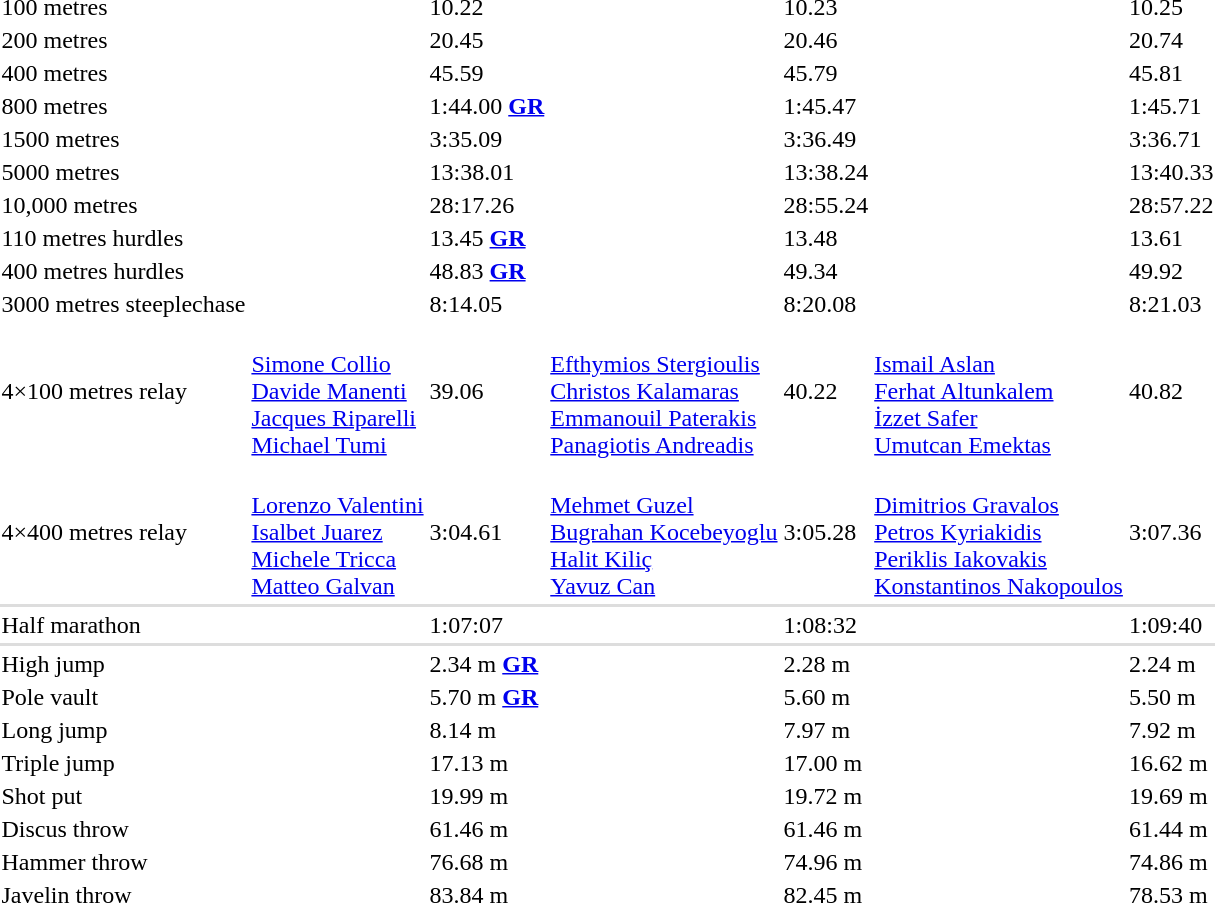<table>
<tr>
<td>100 metres</td>
<td></td>
<td>10.22</td>
<td></td>
<td>10.23</td>
<td></td>
<td>10.25</td>
</tr>
<tr>
<td>200 metres</td>
<td></td>
<td>20.45</td>
<td></td>
<td>20.46</td>
<td></td>
<td>20.74</td>
</tr>
<tr>
<td>400 metres</td>
<td></td>
<td>45.59</td>
<td></td>
<td>45.79</td>
<td></td>
<td>45.81</td>
</tr>
<tr>
<td>800 metres</td>
<td></td>
<td>1:44.00 <strong><a href='#'>GR</a></strong></td>
<td></td>
<td>1:45.47</td>
<td></td>
<td>1:45.71</td>
</tr>
<tr>
<td>1500 metres</td>
<td></td>
<td>3:35.09</td>
<td></td>
<td>3:36.49</td>
<td></td>
<td>3:36.71</td>
</tr>
<tr>
<td>5000 metres</td>
<td></td>
<td>13:38.01</td>
<td></td>
<td>13:38.24</td>
<td></td>
<td>13:40.33</td>
</tr>
<tr>
<td>10,000 metres</td>
<td></td>
<td>28:17.26</td>
<td></td>
<td>28:55.24</td>
<td></td>
<td>28:57.22</td>
</tr>
<tr>
<td>110 metres hurdles</td>
<td></td>
<td>13.45 <strong><a href='#'>GR</a></strong></td>
<td></td>
<td>13.48</td>
<td></td>
<td>13.61</td>
</tr>
<tr>
<td>400 metres hurdles</td>
<td></td>
<td>48.83 <strong><a href='#'>GR</a></strong></td>
<td></td>
<td>49.34</td>
<td></td>
<td>49.92</td>
</tr>
<tr>
<td>3000 metres steeplechase</td>
<td></td>
<td>8:14.05</td>
<td></td>
<td>8:20.08</td>
<td></td>
<td>8:21.03</td>
</tr>
<tr>
<td>4×100 metres relay</td>
<td><br><a href='#'>Simone Collio</a><br><a href='#'>Davide Manenti</a><br><a href='#'>Jacques Riparelli</a><br><a href='#'>Michael Tumi</a></td>
<td>39.06</td>
<td><br><a href='#'>Efthymios Stergioulis</a><br><a href='#'>Christos Kalamaras</a><br><a href='#'>Emmanouil Paterakis</a><br><a href='#'>Panagiotis Andreadis</a></td>
<td>40.22</td>
<td><br><a href='#'>Ismail Aslan</a><br><a href='#'>Ferhat Altunkalem</a><br><a href='#'>İzzet Safer</a><br><a href='#'>Umutcan Emektas</a></td>
<td>40.82</td>
</tr>
<tr>
<td>4×400 metres relay</td>
<td><br><a href='#'>Lorenzo Valentini</a><br><a href='#'>Isalbet Juarez</a><br><a href='#'>Michele Tricca</a><br><a href='#'>Matteo Galvan</a></td>
<td>3:04.61</td>
<td><br><a href='#'>Mehmet Guzel</a><br><a href='#'>Bugrahan Kocebeyoglu</a><br><a href='#'>Halit Kiliç</a><br><a href='#'>Yavuz Can</a></td>
<td>3:05.28</td>
<td><br><a href='#'>Dimitrios Gravalos</a><br><a href='#'>Petros Kyriakidis</a><br><a href='#'>Periklis Iakovakis</a><br><a href='#'>Konstantinos Nakopoulos</a></td>
<td>3:07.36</td>
</tr>
<tr bgcolor=#DDDDDD>
<td colspan=7></td>
</tr>
<tr>
<td>Half marathon</td>
<td></td>
<td>1:07:07</td>
<td></td>
<td>1:08:32</td>
<td></td>
<td>1:09:40</td>
</tr>
<tr bgcolor=#DDDDDD>
<td colspan=7></td>
</tr>
<tr>
<td>High jump</td>
<td></td>
<td>2.34 m <strong><a href='#'>GR</a></strong></td>
<td></td>
<td>2.28 m</td>
<td></td>
<td>2.24 m</td>
</tr>
<tr>
<td>Pole vault</td>
<td></td>
<td>5.70 m <strong><a href='#'>GR</a></strong></td>
<td></td>
<td>5.60 m</td>
<td></td>
<td>5.50 m</td>
</tr>
<tr>
<td>Long jump</td>
<td></td>
<td>8.14 m</td>
<td></td>
<td>7.97 m</td>
<td></td>
<td>7.92 m</td>
</tr>
<tr>
<td>Triple jump</td>
<td></td>
<td>17.13 m</td>
<td></td>
<td>17.00 m</td>
<td></td>
<td>16.62 m</td>
</tr>
<tr>
<td>Shot put</td>
<td></td>
<td>19.99 m</td>
<td></td>
<td>19.72 m</td>
<td></td>
<td>19.69 m</td>
</tr>
<tr>
<td>Discus throw</td>
<td></td>
<td>61.46 m</td>
<td></td>
<td>61.46 m</td>
<td></td>
<td>61.44 m</td>
</tr>
<tr>
<td>Hammer throw</td>
<td></td>
<td>76.68 m</td>
<td></td>
<td>74.96 m</td>
<td></td>
<td>74.86 m</td>
</tr>
<tr>
<td>Javelin throw</td>
<td></td>
<td>83.84 m</td>
<td></td>
<td>82.45 m</td>
<td></td>
<td>78.53 m</td>
</tr>
</table>
